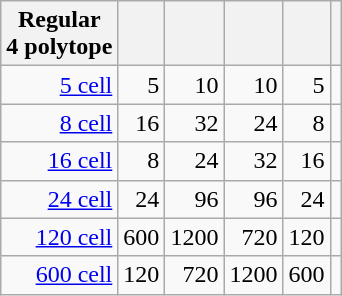<table class="wikitable floatright" style="text-align:right;">
<tr>
<th>Regular<br>4 polytope</th>
<th><a href='#'></a><br></th>
<th><a href='#'></a><br></th>
<th><a href='#'></a><br></th>
<th><a href='#'></a><br></th>
<th></th>
</tr>
<tr>
<td><a href='#'>5 cell</a></td>
<td>5</td>
<td>10</td>
<td>10</td>
<td>5</td>
<td></td>
</tr>
<tr>
<td><a href='#'>8 cell</a></td>
<td>16</td>
<td>32</td>
<td>24</td>
<td>8</td>
<td></td>
</tr>
<tr>
<td><a href='#'>16 cell</a></td>
<td>8</td>
<td>24</td>
<td>32</td>
<td>16</td>
<td></td>
</tr>
<tr>
<td><a href='#'>24 cell</a></td>
<td>24</td>
<td>96</td>
<td>96</td>
<td>24</td>
<td></td>
</tr>
<tr>
<td><a href='#'>120 cell</a></td>
<td>600</td>
<td>1200</td>
<td>720</td>
<td>120</td>
<td></td>
</tr>
<tr>
<td><a href='#'>600 cell</a></td>
<td>120</td>
<td>720</td>
<td>1200</td>
<td>600</td>
<td></td>
</tr>
</table>
